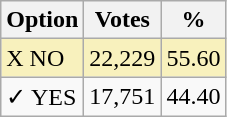<table class="wikitable">
<tr>
<th>Option</th>
<th>Votes</th>
<th>%</th>
</tr>
<tr>
<td style=background:#f8f1bd>X NO</td>
<td style=background:#f8f1bd>22,229</td>
<td style=background:#f8f1bd>55.60</td>
</tr>
<tr>
<td>✓ YES</td>
<td>17,751</td>
<td>44.40</td>
</tr>
</table>
